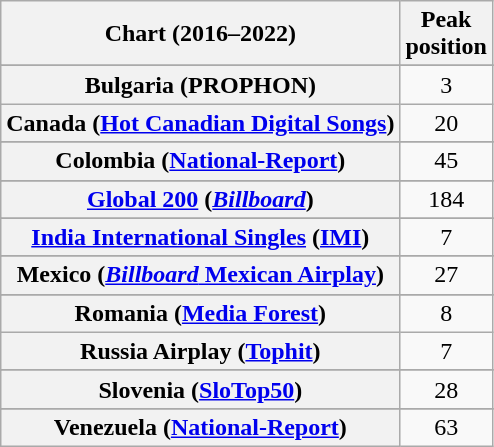<table class="wikitable sortable plainrowheaders" style="text-align:center">
<tr>
<th>Chart (2016–2022)</th>
<th>Peak<br>position</th>
</tr>
<tr>
</tr>
<tr>
</tr>
<tr>
</tr>
<tr>
<th scope="row">Bulgaria (PROPHON)</th>
<td>3</td>
</tr>
<tr>
<th scope="row">Canada (<a href='#'>Hot Canadian Digital Songs</a>)</th>
<td>20</td>
</tr>
<tr>
</tr>
<tr>
<th scope="row">Colombia (<a href='#'>National-Report</a>)</th>
<td>45</td>
</tr>
<tr>
</tr>
<tr>
</tr>
<tr>
</tr>
<tr>
</tr>
<tr>
<th scope="row"><a href='#'>Global 200</a> (<em><a href='#'>Billboard</a></em>)</th>
<td>184</td>
</tr>
<tr>
</tr>
<tr>
</tr>
<tr>
</tr>
<tr>
<th scope="row"><a href='#'>India International Singles</a> (<a href='#'>IMI</a>)</th>
<td>7</td>
</tr>
<tr>
</tr>
<tr>
</tr>
<tr>
<th scope="row">Mexico (<a href='#'><em>Billboard</em> Mexican Airplay</a>)</th>
<td>27</td>
</tr>
<tr>
</tr>
<tr>
</tr>
<tr>
</tr>
<tr>
<th scope="row">Romania (<a href='#'>Media Forest</a>)</th>
<td>8</td>
</tr>
<tr>
<th scope="row">Russia Airplay (<a href='#'>Tophit</a>)</th>
<td>7</td>
</tr>
<tr>
</tr>
<tr>
</tr>
<tr>
</tr>
<tr>
<th scope="row">Slovenia (<a href='#'>SloTop50</a>)</th>
<td>28</td>
</tr>
<tr>
</tr>
<tr>
</tr>
<tr>
<th scope="row">Venezuela (<a href='#'>National-Report</a>)</th>
<td>63</td>
</tr>
</table>
